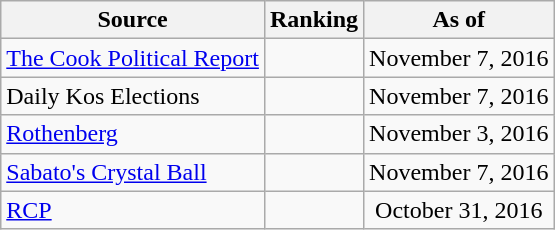<table class="wikitable" style="text-align:center">
<tr>
<th>Source</th>
<th>Ranking</th>
<th>As of</th>
</tr>
<tr>
<td align=left><a href='#'>The Cook Political Report</a></td>
<td></td>
<td>November 7, 2016</td>
</tr>
<tr>
<td align=left>Daily Kos Elections</td>
<td></td>
<td>November 7, 2016</td>
</tr>
<tr>
<td align=left><a href='#'>Rothenberg</a></td>
<td></td>
<td>November 3, 2016</td>
</tr>
<tr>
<td align=left><a href='#'>Sabato's Crystal Ball</a></td>
<td></td>
<td>November 7, 2016</td>
</tr>
<tr>
<td align="left"><a href='#'>RCP</a></td>
<td></td>
<td>October 31, 2016</td>
</tr>
</table>
